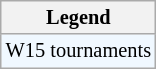<table class=wikitable style="font-size:85%">
<tr>
<th>Legend</th>
</tr>
<tr style="background:#f0f8ff;">
<td>W15 tournaments</td>
</tr>
</table>
